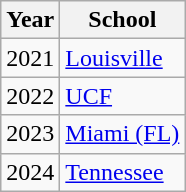<table class="wikitable">
<tr>
<th>Year</th>
<th>School</th>
</tr>
<tr>
<td>2021</td>
<td><a href='#'>Louisville</a></td>
</tr>
<tr>
<td>2022</td>
<td><a href='#'>UCF</a></td>
</tr>
<tr>
<td>2023</td>
<td><a href='#'>Miami (FL)</a></td>
</tr>
<tr>
<td>2024</td>
<td><a href='#'>Tennessee</a></td>
</tr>
</table>
